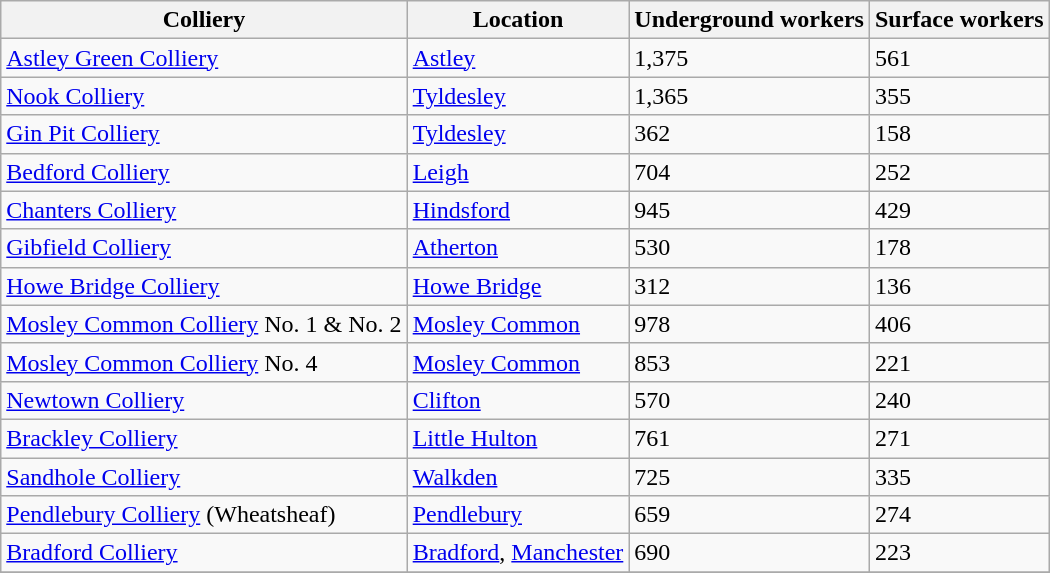<table class="wikitable">
<tr>
<th>Colliery</th>
<th>Location</th>
<th>Underground workers</th>
<th>Surface workers</th>
</tr>
<tr>
<td><a href='#'>Astley Green Colliery</a></td>
<td><a href='#'>Astley</a></td>
<td>1,375</td>
<td>561</td>
</tr>
<tr>
<td><a href='#'>Nook Colliery</a></td>
<td><a href='#'>Tyldesley</a></td>
<td>1,365</td>
<td>355</td>
</tr>
<tr>
<td><a href='#'>Gin Pit Colliery</a></td>
<td><a href='#'>Tyldesley</a></td>
<td>362</td>
<td>158</td>
</tr>
<tr>
<td><a href='#'>Bedford Colliery</a></td>
<td><a href='#'>Leigh</a></td>
<td>704</td>
<td>252</td>
</tr>
<tr>
<td><a href='#'>Chanters Colliery</a></td>
<td><a href='#'>Hindsford</a></td>
<td>945</td>
<td>429</td>
</tr>
<tr>
<td><a href='#'>Gibfield Colliery</a></td>
<td><a href='#'>Atherton</a></td>
<td>530</td>
<td>178</td>
</tr>
<tr>
<td><a href='#'>Howe Bridge Colliery</a></td>
<td><a href='#'>Howe Bridge</a></td>
<td>312</td>
<td>136</td>
</tr>
<tr>
<td><a href='#'>Mosley Common Colliery</a> No. 1 & No. 2</td>
<td><a href='#'>Mosley Common</a></td>
<td>978</td>
<td>406</td>
</tr>
<tr>
<td><a href='#'>Mosley Common Colliery</a> No. 4</td>
<td><a href='#'>Mosley Common</a></td>
<td>853</td>
<td>221</td>
</tr>
<tr>
<td><a href='#'>Newtown Colliery</a></td>
<td><a href='#'>Clifton</a></td>
<td>570</td>
<td>240</td>
</tr>
<tr>
<td><a href='#'>Brackley Colliery</a></td>
<td><a href='#'>Little Hulton</a></td>
<td>761</td>
<td>271</td>
</tr>
<tr>
<td><a href='#'>Sandhole Colliery</a></td>
<td><a href='#'>Walkden</a></td>
<td>725</td>
<td>335</td>
</tr>
<tr>
<td><a href='#'>Pendlebury Colliery</a> (Wheatsheaf)</td>
<td><a href='#'>Pendlebury</a></td>
<td>659</td>
<td>274</td>
</tr>
<tr>
<td><a href='#'>Bradford Colliery</a></td>
<td><a href='#'>Bradford</a>, <a href='#'>Manchester</a></td>
<td>690</td>
<td>223</td>
</tr>
<tr>
</tr>
</table>
